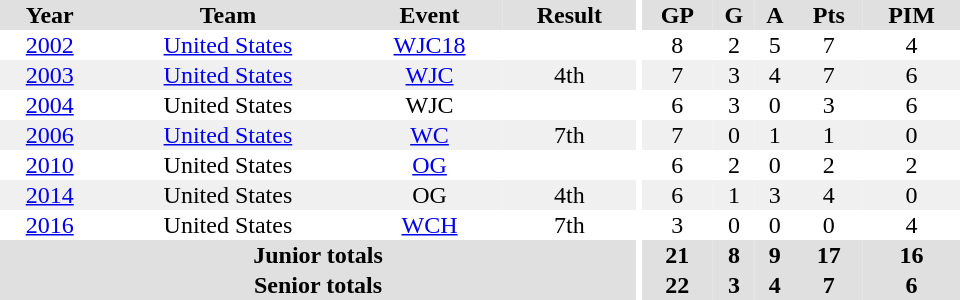<table border="0" cellpadding="1" cellspacing="0" ID="Table3" style="text-align:center; width:40em;">
<tr bgcolor="#e0e0e0">
<th>Year</th>
<th>Team</th>
<th>Event</th>
<th>Result</th>
<th rowspan="99" bgcolor="#ffffff"></th>
<th>GP</th>
<th>G</th>
<th>A</th>
<th>Pts</th>
<th>PIM</th>
</tr>
<tr>
<td><a href='#'>2002</a></td>
<td><a href='#'>United States</a></td>
<td><a href='#'>WJC18</a></td>
<td></td>
<td>8</td>
<td>2</td>
<td>5</td>
<td>7</td>
<td>4</td>
</tr>
<tr bgcolor="#f0f0f0">
<td><a href='#'>2003</a></td>
<td><a href='#'>United States</a></td>
<td><a href='#'>WJC</a></td>
<td>4th</td>
<td>7</td>
<td>3</td>
<td>4</td>
<td>7</td>
<td>6</td>
</tr>
<tr>
<td><a href='#'>2004</a></td>
<td>United States</td>
<td>WJC</td>
<td></td>
<td>6</td>
<td>3</td>
<td>0</td>
<td>3</td>
<td>6</td>
</tr>
<tr bgcolor="#f0f0f0">
<td><a href='#'>2006</a></td>
<td><a href='#'>United States</a></td>
<td><a href='#'>WC</a></td>
<td>7th</td>
<td>7</td>
<td>0</td>
<td>1</td>
<td>1</td>
<td>0</td>
</tr>
<tr>
<td><a href='#'>2010</a></td>
<td>United States</td>
<td><a href='#'>OG</a></td>
<td></td>
<td>6</td>
<td>2</td>
<td>0</td>
<td>2</td>
<td>2</td>
</tr>
<tr bgcolor="#f0f0f0">
<td><a href='#'>2014</a></td>
<td>United States</td>
<td>OG</td>
<td>4th</td>
<td>6</td>
<td>1</td>
<td>3</td>
<td>4</td>
<td>0</td>
</tr>
<tr>
<td><a href='#'>2016</a></td>
<td>United States</td>
<td><a href='#'>WCH</a></td>
<td>7th</td>
<td>3</td>
<td>0</td>
<td>0</td>
<td>0</td>
<td>4</td>
</tr>
<tr bgcolor="#e0e0e0">
<th colspan="4">Junior totals</th>
<th>21</th>
<th>8</th>
<th>9</th>
<th>17</th>
<th>16</th>
</tr>
<tr bgcolor="#e0e0e0">
<th colspan="4">Senior totals</th>
<th>22</th>
<th>3</th>
<th>4</th>
<th>7</th>
<th>6</th>
</tr>
</table>
